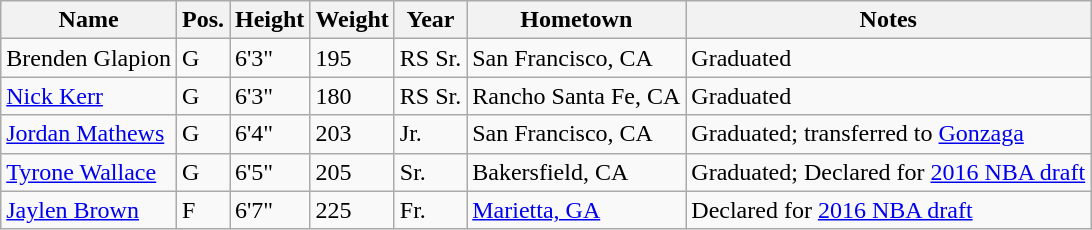<table class="wikitable sortable" border="1">
<tr>
<th>Name</th>
<th>Pos.</th>
<th>Height</th>
<th>Weight</th>
<th>Year</th>
<th>Hometown</th>
<th class="unsortable">Notes</th>
</tr>
<tr>
<td sortname>Brenden Glapion</td>
<td>G</td>
<td>6'3"</td>
<td>195</td>
<td>RS Sr.</td>
<td>San Francisco, CA</td>
<td>Graduated</td>
</tr>
<tr>
<td sortname><a href='#'>Nick Kerr</a></td>
<td>G</td>
<td>6'3"</td>
<td>180</td>
<td>RS Sr.</td>
<td>Rancho Santa Fe, CA</td>
<td>Graduated</td>
</tr>
<tr>
<td sortname><a href='#'>Jordan Mathews</a></td>
<td>G</td>
<td>6'4"</td>
<td>203</td>
<td>Jr.</td>
<td>San Francisco, CA</td>
<td>Graduated; transferred to <a href='#'>Gonzaga</a></td>
</tr>
<tr>
<td sortname><a href='#'>Tyrone Wallace</a></td>
<td>G</td>
<td>6'5"</td>
<td>205</td>
<td>Sr.</td>
<td>Bakersfield, CA</td>
<td>Graduated; Declared for <a href='#'>2016 NBA draft</a></td>
</tr>
<tr>
<td sortname><a href='#'>Jaylen Brown</a></td>
<td>F</td>
<td>6'7"</td>
<td>225</td>
<td>Fr.</td>
<td><a href='#'>Marietta, GA</a></td>
<td>Declared for <a href='#'>2016 NBA draft</a></td>
</tr>
</table>
